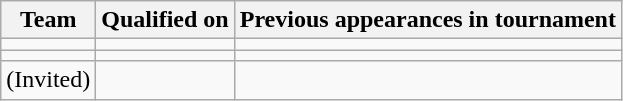<table class="wikitable sortable" style="text-align: left;">
<tr>
<th>Team</th>
<th>Qualified on</th>
<th>Previous appearances in tournament</th>
</tr>
<tr>
<td></td>
<td></td>
<td></td>
</tr>
<tr>
<td></td>
<td></td>
<td></td>
</tr>
<tr>
<td> (Invited)</td>
<td></td>
<td></td>
</tr>
</table>
